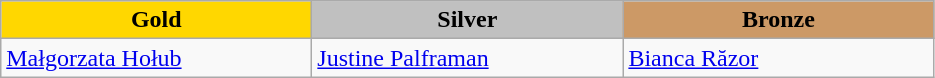<table class="wikitable" style="text-align:left">
<tr align="center">
<td width=200 bgcolor=gold><strong>Gold</strong></td>
<td width=200 bgcolor=silver><strong>Silver</strong></td>
<td width=200 bgcolor=CC9966><strong>Bronze</strong></td>
</tr>
<tr>
<td><a href='#'>Małgorzata Hołub</a><br></td>
<td><a href='#'>Justine Palframan</a><br></td>
<td><a href='#'>Bianca Răzor</a><br></td>
</tr>
</table>
